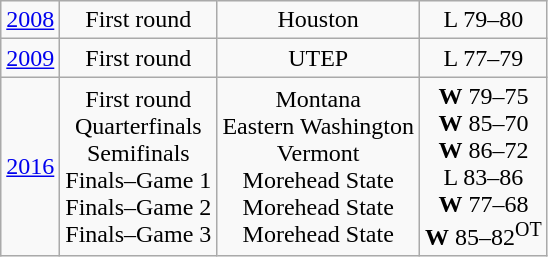<table class="wikitable">
<tr style="text-align:center;">
<td><a href='#'>2008</a></td>
<td>First round</td>
<td>Houston</td>
<td>L 79–80</td>
</tr>
<tr style="text-align:center;">
<td><a href='#'>2009</a></td>
<td>First round</td>
<td>UTEP</td>
<td>L 77–79</td>
</tr>
<tr style="text-align:center;">
<td><a href='#'>2016</a></td>
<td>First round<br>Quarterfinals<br>Semifinals<br>Finals–Game 1<br>Finals–Game 2<br>Finals–Game 3</td>
<td>Montana<br>Eastern Washington<br>Vermont<br>Morehead State<br>Morehead State<br>Morehead State</td>
<td><strong>W</strong> 79–75<br><strong>W</strong> 85–70<br><strong>W</strong> 86–72<br>L 83–86<br><strong>W</strong> 77–68<br><strong>W</strong> 85–82<sup>OT</sup></td>
</tr>
</table>
